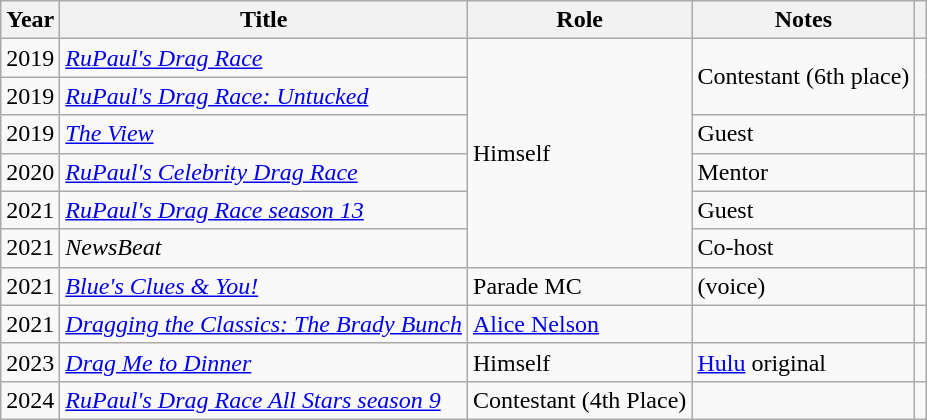<table class="wikitable">
<tr>
<th>Year</th>
<th>Title</th>
<th>Role</th>
<th>Notes</th>
<th style="text-align: center;" class="unsortable"></th>
</tr>
<tr>
<td>2019</td>
<td><em><a href='#'>RuPaul's Drag Race</a></em></td>
<td rowspan="6">Himself</td>
<td rowspan="2">Contestant (6th place)</td>
<td rowspan="2" style="text-align: center;"></td>
</tr>
<tr>
<td>2019</td>
<td><em><a href='#'>RuPaul's Drag Race: Untucked</a></em></td>
</tr>
<tr>
<td>2019</td>
<td><em><a href='#'>The View</a></em></td>
<td>Guest</td>
<td style="text-align: center;"></td>
</tr>
<tr>
<td>2020</td>
<td><em><a href='#'>RuPaul's Celebrity Drag Race</a></em></td>
<td>Mentor</td>
<td style="text-align: center;"></td>
</tr>
<tr>
<td>2021</td>
<td><em><a href='#'>RuPaul's Drag Race season 13</a></em></td>
<td>Guest</td>
<td></td>
</tr>
<tr>
<td>2021</td>
<td><em>NewsBeat</em></td>
<td>Co-host</td>
<td style="text-align: center;"></td>
</tr>
<tr>
<td>2021</td>
<td><em><a href='#'>Blue's Clues & You!</a></em></td>
<td>Parade MC</td>
<td>(voice)</td>
<td></td>
</tr>
<tr>
<td>2021</td>
<td scope="row"><em><a href='#'>Dragging the Classics: The Brady Bunch</a></em></td>
<td><a href='#'>Alice Nelson</a></td>
<td></td>
<td style="text-align: center;"></td>
</tr>
<tr>
<td>2023</td>
<td><em><a href='#'>Drag Me to Dinner</a></em></td>
<td>Himself</td>
<td><a href='#'>Hulu</a> original</td>
<td style="text-align: center;"></td>
</tr>
<tr>
<td>2024</td>
<td><em><a href='#'>RuPaul's Drag Race All Stars season 9</a></em></td>
<td>Contestant (4th Place)</td>
<td></td>
<td></td>
</tr>
</table>
